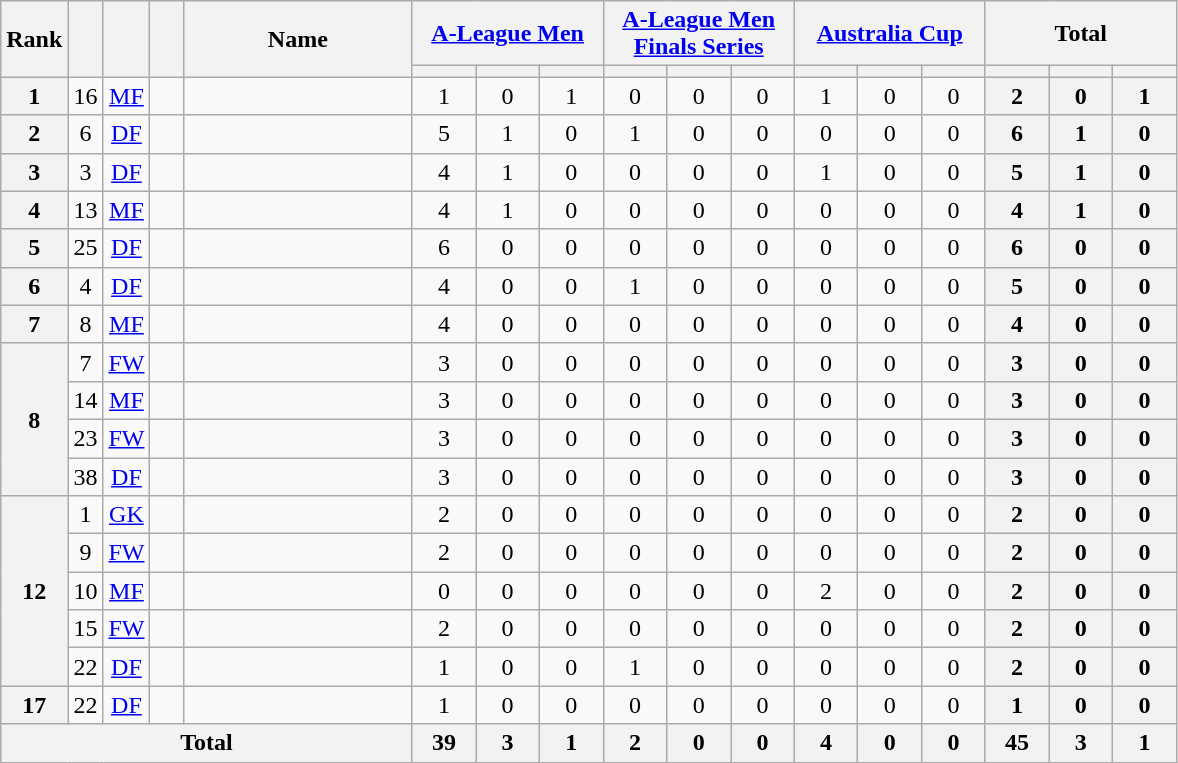<table class="wikitable sortable" style="text-align:center;">
<tr>
<th rowspan="2" width="15">Rank</th>
<th rowspan="2" width="15"></th>
<th rowspan="2" width="15"></th>
<th rowspan="2" width="15"></th>
<th rowspan="2" width="145">Name</th>
<th colspan="3" width="120"><a href='#'>A-League Men</a></th>
<th colspan="3" width="120"><a href='#'>A-League Men Finals Series</a></th>
<th colspan="3" width="120"><a href='#'>Australia Cup</a></th>
<th colspan="3" width="120">Total</th>
</tr>
<tr>
<th style="width:30px"></th>
<th style="width:30px"></th>
<th style="width:30px"></th>
<th style="width:30px"></th>
<th style="width:30px"></th>
<th style="width:30px"></th>
<th style="width:30px"></th>
<th style="width:30px"></th>
<th style="width:30px"></th>
<th style="width:30px"></th>
<th style="width:30px"></th>
<th style="width:30px"></th>
</tr>
<tr>
<th>1</th>
<td>16</td>
<td><a href='#'>MF</a></td>
<td></td>
<td align="left"><br></td>
<td>1</td>
<td>0</td>
<td>1<br></td>
<td>0</td>
<td>0</td>
<td>0<br></td>
<td>1</td>
<td>0</td>
<td>0<br></td>
<th>2</th>
<th>0</th>
<th>1</th>
</tr>
<tr>
<th>2</th>
<td>6</td>
<td><a href='#'>DF</a></td>
<td></td>
<td align="left"><br></td>
<td>5</td>
<td>1</td>
<td>0<br></td>
<td>1</td>
<td>0</td>
<td>0<br></td>
<td>0</td>
<td>0</td>
<td>0<br></td>
<th>6</th>
<th>1</th>
<th>0</th>
</tr>
<tr>
<th>3</th>
<td>3</td>
<td><a href='#'>DF</a></td>
<td></td>
<td align="left"><br></td>
<td>4</td>
<td>1</td>
<td>0<br></td>
<td>0</td>
<td>0</td>
<td>0<br></td>
<td>1</td>
<td>0</td>
<td>0<br></td>
<th>5</th>
<th>1</th>
<th>0</th>
</tr>
<tr>
<th>4</th>
<td>13</td>
<td><a href='#'>MF</a></td>
<td></td>
<td align="left"><br></td>
<td>4</td>
<td>1</td>
<td>0<br></td>
<td>0</td>
<td>0</td>
<td>0<br></td>
<td>0</td>
<td>0</td>
<td>0<br></td>
<th>4</th>
<th>1</th>
<th>0</th>
</tr>
<tr>
<th>5</th>
<td>25</td>
<td><a href='#'>DF</a></td>
<td></td>
<td align="left"><br></td>
<td>6</td>
<td>0</td>
<td>0<br></td>
<td>0</td>
<td>0</td>
<td>0<br></td>
<td>0</td>
<td>0</td>
<td>0<br></td>
<th>6</th>
<th>0</th>
<th>0</th>
</tr>
<tr>
<th>6</th>
<td>4</td>
<td><a href='#'>DF</a></td>
<td></td>
<td align="left"><br></td>
<td>4</td>
<td>0</td>
<td>0<br></td>
<td>1</td>
<td>0</td>
<td>0<br></td>
<td>0</td>
<td>0</td>
<td>0<br></td>
<th>5</th>
<th>0</th>
<th>0</th>
</tr>
<tr>
<th>7</th>
<td>8</td>
<td><a href='#'>MF</a></td>
<td></td>
<td align="left"><br></td>
<td>4</td>
<td>0</td>
<td>0<br></td>
<td>0</td>
<td>0</td>
<td>0<br></td>
<td>0</td>
<td>0</td>
<td>0<br></td>
<th>4</th>
<th>0</th>
<th>0</th>
</tr>
<tr>
<th rowspan="4">8</th>
<td>7</td>
<td><a href='#'>FW</a></td>
<td></td>
<td align="left"><br></td>
<td>3</td>
<td>0</td>
<td>0<br></td>
<td>0</td>
<td>0</td>
<td>0<br></td>
<td>0</td>
<td>0</td>
<td>0<br></td>
<th>3</th>
<th>0</th>
<th>0</th>
</tr>
<tr>
<td>14</td>
<td><a href='#'>MF</a></td>
<td></td>
<td align="left"><br></td>
<td>3</td>
<td>0</td>
<td>0<br></td>
<td>0</td>
<td>0</td>
<td>0<br></td>
<td>0</td>
<td>0</td>
<td>0<br></td>
<th>3</th>
<th>0</th>
<th>0</th>
</tr>
<tr>
<td>23</td>
<td><a href='#'>FW</a></td>
<td></td>
<td align="left"><br></td>
<td>3</td>
<td>0</td>
<td>0<br></td>
<td>0</td>
<td>0</td>
<td>0<br></td>
<td>0</td>
<td>0</td>
<td>0<br></td>
<th>3</th>
<th>0</th>
<th>0</th>
</tr>
<tr>
<td>38</td>
<td><a href='#'>DF</a></td>
<td></td>
<td align="left"><br></td>
<td>3</td>
<td>0</td>
<td>0<br></td>
<td>0</td>
<td>0</td>
<td>0<br></td>
<td>0</td>
<td>0</td>
<td>0<br></td>
<th>3</th>
<th>0</th>
<th>0</th>
</tr>
<tr>
<th rowspan="5">12</th>
<td>1</td>
<td><a href='#'>GK</a></td>
<td></td>
<td align="left"><br></td>
<td>2</td>
<td>0</td>
<td>0<br></td>
<td>0</td>
<td>0</td>
<td>0<br></td>
<td>0</td>
<td>0</td>
<td>0<br></td>
<th>2</th>
<th>0</th>
<th>0</th>
</tr>
<tr>
<td>9</td>
<td><a href='#'>FW</a></td>
<td></td>
<td align="left"><br></td>
<td>2</td>
<td>0</td>
<td>0<br></td>
<td>0</td>
<td>0</td>
<td>0<br></td>
<td>0</td>
<td>0</td>
<td>0<br></td>
<th>2</th>
<th>0</th>
<th>0</th>
</tr>
<tr>
<td>10</td>
<td><a href='#'>MF</a></td>
<td></td>
<td align="left"><br></td>
<td>0</td>
<td>0</td>
<td>0<br></td>
<td>0</td>
<td>0</td>
<td>0<br></td>
<td>2</td>
<td>0</td>
<td>0<br></td>
<th>2</th>
<th>0</th>
<th>0</th>
</tr>
<tr>
<td>15</td>
<td><a href='#'>FW</a></td>
<td></td>
<td align="left"><br></td>
<td>2</td>
<td>0</td>
<td>0<br></td>
<td>0</td>
<td>0</td>
<td>0<br></td>
<td>0</td>
<td>0</td>
<td>0<br></td>
<th>2</th>
<th>0</th>
<th>0</th>
</tr>
<tr>
<td>22</td>
<td><a href='#'>DF</a></td>
<td></td>
<td align="left"><br></td>
<td>1</td>
<td>0</td>
<td>0<br></td>
<td>1</td>
<td>0</td>
<td>0<br></td>
<td>0</td>
<td>0</td>
<td>0<br></td>
<th>2</th>
<th>0</th>
<th>0</th>
</tr>
<tr>
<th>17</th>
<td>22</td>
<td><a href='#'>DF</a></td>
<td></td>
<td align="left"><br></td>
<td>1</td>
<td>0</td>
<td>0<br></td>
<td>0</td>
<td>0</td>
<td>0<br></td>
<td>0</td>
<td>0</td>
<td>0<br></td>
<th>1</th>
<th>0</th>
<th>0</th>
</tr>
<tr>
<th colspan="5">Total<br></th>
<th>39</th>
<th>3</th>
<th>1<br></th>
<th>2</th>
<th>0</th>
<th>0<br></th>
<th>4</th>
<th>0</th>
<th>0<br></th>
<th>45</th>
<th>3</th>
<th>1</th>
</tr>
</table>
